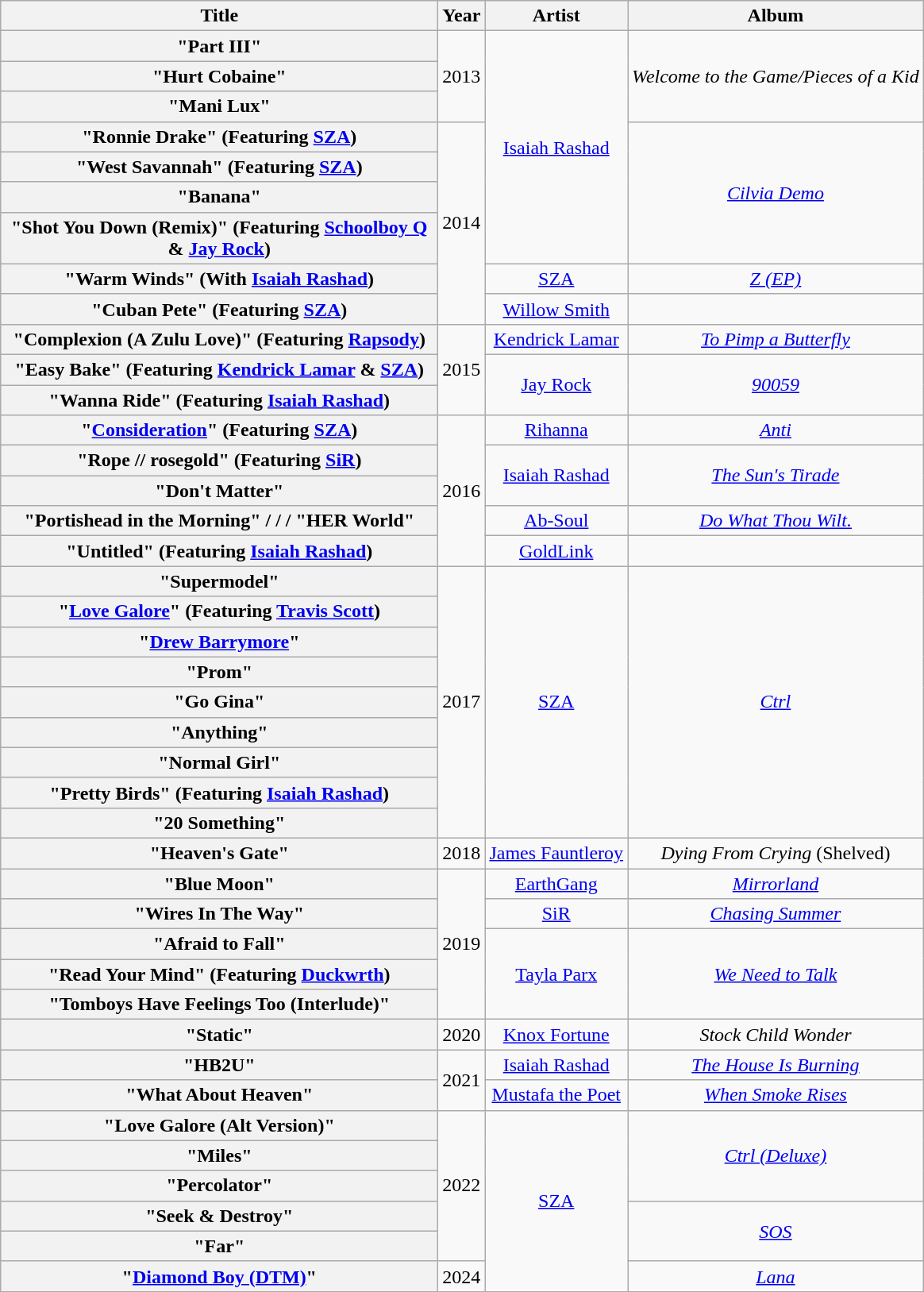<table class="wikitable plainrowheaders" style="text-align:center;">
<tr>
<th scope="col" style="width:22.5em;">Title</th>
<th scope="col">Year</th>
<th scope="col">Artist</th>
<th scope="col">Album</th>
</tr>
<tr>
<th scope="row">"Part III"</th>
<td rowspan="3">2013</td>
<td rowspan="7"><a href='#'>Isaiah Rashad</a></td>
<td rowspan="3"><em>Welcome to the Game/Pieces of a Kid</em></td>
</tr>
<tr>
<th scope="row">"Hurt Cobaine"</th>
</tr>
<tr>
<th scope="row">"Mani Lux"</th>
</tr>
<tr>
<th scope="row">"Ronnie Drake" (Featuring <a href='#'>SZA</a>)</th>
<td rowspan="6">2014</td>
<td rowspan="4"><em><a href='#'>Cilvia Demo</a></em></td>
</tr>
<tr>
<th scope="row">"West Savannah" (Featuring <a href='#'>SZA</a>)</th>
</tr>
<tr>
<th scope="row">"Banana"</th>
</tr>
<tr>
<th scope="row">"Shot You Down (Remix)" (Featuring <a href='#'>Schoolboy Q</a> & <a href='#'>Jay Rock</a>)</th>
</tr>
<tr>
<th scope="row">"Warm Winds" (With <a href='#'>Isaiah Rashad</a>)</th>
<td><a href='#'>SZA</a></td>
<td><em><a href='#'>Z (EP)</a></em></td>
</tr>
<tr>
<th scope="row">"Cuban Pete" (Featuring <a href='#'>SZA</a>)</th>
<td><a href='#'>Willow Smith</a></td>
<td></td>
</tr>
<tr>
<th scope="row">"Complexion (A Zulu Love)" (Featuring <a href='#'>Rapsody</a>)</th>
<td rowspan="3">2015</td>
<td><a href='#'>Kendrick Lamar</a></td>
<td><em><a href='#'>To Pimp a Butterfly</a></em></td>
</tr>
<tr>
<th scope="row">"Easy Bake" (Featuring <a href='#'>Kendrick Lamar</a> & <a href='#'>SZA</a>)</th>
<td rowspan="2"><a href='#'>Jay Rock</a></td>
<td rowspan="2"><em><a href='#'>90059</a></em></td>
</tr>
<tr>
<th scope="row">"Wanna Ride" (Featuring <a href='#'>Isaiah Rashad</a>)</th>
</tr>
<tr>
<th scope="row">"<a href='#'>Consideration</a>" (Featuring <a href='#'>SZA</a>)</th>
<td rowspan="5">2016</td>
<td><a href='#'>Rihanna</a></td>
<td><em><a href='#'>Anti</a></em></td>
</tr>
<tr>
<th scope="row">"Rope // rosegold" (Featuring <a href='#'>SiR</a>)</th>
<td rowspan="2"><a href='#'>Isaiah Rashad</a></td>
<td rowspan="2"><em><a href='#'>The Sun's Tirade</a></em></td>
</tr>
<tr>
<th scope="row">"Don't Matter"</th>
</tr>
<tr>
<th scope="row">"Portishead in the Morning" / / / "HER World"</th>
<td><a href='#'>Ab-Soul</a></td>
<td><em><a href='#'>Do What Thou Wilt.</a></em></td>
</tr>
<tr>
<th scope="row">"Untitled" (Featuring <a href='#'>Isaiah Rashad</a>) </th>
<td><a href='#'>GoldLink</a></td>
<td></td>
</tr>
<tr>
<th scope="row">"Supermodel"</th>
<td rowspan="9">2017</td>
<td rowspan="9"><a href='#'>SZA</a></td>
<td rowspan="9"><em><a href='#'>Ctrl</a></em></td>
</tr>
<tr>
<th scope="row">"<a href='#'>Love Galore</a>" (Featuring <a href='#'>Travis Scott</a>)</th>
</tr>
<tr>
<th scope="row">"<a href='#'>Drew Barrymore</a>"</th>
</tr>
<tr>
<th scope="row">"Prom"</th>
</tr>
<tr>
<th scope="row">"Go Gina"</th>
</tr>
<tr>
<th scope="row">"Anything"</th>
</tr>
<tr>
<th scope="row">"Normal Girl"</th>
</tr>
<tr>
<th scope="row">"Pretty Birds" (Featuring <a href='#'>Isaiah Rashad</a>)</th>
</tr>
<tr>
<th scope="row">"20 Something"</th>
</tr>
<tr>
<th scope="row">"Heaven's Gate"</th>
<td>2018</td>
<td><a href='#'>James Fauntleroy</a></td>
<td><em>Dying From Crying</em> (Shelved)</td>
</tr>
<tr>
<th scope="row">"Blue Moon"</th>
<td rowspan="5">2019</td>
<td><a href='#'>EarthGang</a></td>
<td><em><a href='#'>Mirrorland</a></em></td>
</tr>
<tr>
<th scope="row">"Wires In The Way"</th>
<td><a href='#'>SiR</a></td>
<td><em><a href='#'>Chasing Summer</a></em></td>
</tr>
<tr>
<th scope="row">"Afraid to Fall"</th>
<td rowspan="3"><a href='#'>Tayla Parx</a></td>
<td rowspan="3"><em><a href='#'>We Need to Talk</a></em></td>
</tr>
<tr>
<th scope="row">"Read Your Mind" (Featuring <a href='#'>Duckwrth</a>)</th>
</tr>
<tr>
<th scope="row">"Tomboys Have Feelings Too (Interlude)"</th>
</tr>
<tr>
<th scope="row">"Static"</th>
<td>2020</td>
<td><a href='#'>Knox Fortune</a></td>
<td><em>Stock Child Wonder</em></td>
</tr>
<tr>
<th scope="row">"HB2U"</th>
<td rowspan="2">2021</td>
<td><a href='#'>Isaiah Rashad</a></td>
<td><em><a href='#'>The House Is Burning</a></em></td>
</tr>
<tr>
<th scope="row">"What About Heaven"</th>
<td><a href='#'>Mustafa the Poet</a></td>
<td><em><a href='#'>When Smoke Rises</a></em></td>
</tr>
<tr>
<th scope="row">"Love Galore (Alt Version)"</th>
<td rowspan="5">2022</td>
<td rowspan="6"><a href='#'>SZA</a></td>
<td rowspan="3"><em><a href='#'>Ctrl (Deluxe)</a></em></td>
</tr>
<tr>
<th scope="row">"Miles"</th>
</tr>
<tr>
<th scope="row">"Percolator"</th>
</tr>
<tr>
<th scope="row">"Seek & Destroy"</th>
<td rowspan="2"><em><a href='#'>SOS</a></em></td>
</tr>
<tr>
<th scope="row">"Far"</th>
</tr>
<tr>
<th scope="row">"<a href='#'>Diamond Boy (DTM)</a>"</th>
<td>2024</td>
<td><em><a href='#'>Lana</a></em></td>
</tr>
<tr>
</tr>
</table>
